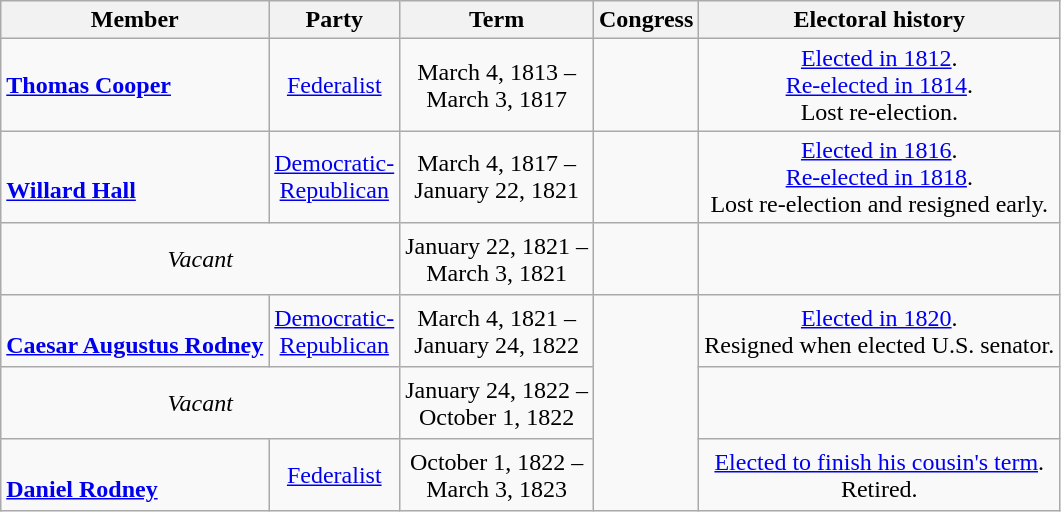<table class="wikitable" style="text-align:center">
<tr>
<th>Member</th>
<th>Party</th>
<th>Term</th>
<th>Congress</th>
<th>Electoral history</th>
</tr>
<tr style="height:3em">
<td align=left><strong><a href='#'>Thomas Cooper</a></strong><br></td>
<td><a href='#'>Federalist</a></td>
<td nowrap>March 4, 1813 –<br>March 3, 1817</td>
<td></td>
<td><a href='#'>Elected in 1812</a>.<br><a href='#'>Re-elected in 1814</a>.<br>Lost re-election.</td>
</tr>
<tr style="height:3em">
<td align=left><br><strong><a href='#'>Willard Hall</a></strong><br></td>
<td><a href='#'>Democratic-<br>Republican</a></td>
<td nowrap>March 4, 1817 –<br>January 22, 1821</td>
<td></td>
<td><a href='#'>Elected in 1816</a>.<br><a href='#'>Re-elected in 1818</a>.<br>Lost re-election and resigned early.</td>
</tr>
<tr style="height:3em">
<td colspan="2"><em>Vacant</em></td>
<td nowrap>January 22, 1821 –<br>March 3, 1821</td>
<td></td>
<td></td>
</tr>
<tr style="height:3em">
<td align=left><br><strong><a href='#'>Caesar Augustus Rodney</a></strong><br></td>
<td><a href='#'>Democratic-<br>Republican</a></td>
<td nowrap>March 4, 1821 –<br>January 24, 1822</td>
<td rowspan=3></td>
<td><a href='#'>Elected in 1820</a>.<br>Resigned when elected U.S. senator.</td>
</tr>
<tr style="height:3em">
<td colspan="2"><em>Vacant</em></td>
<td nowrap>January 24, 1822 –<br>October 1, 1822</td>
<td></td>
</tr>
<tr style="height:3em">
<td align=left><br><strong><a href='#'>Daniel Rodney</a></strong><br></td>
<td><a href='#'>Federalist</a></td>
<td nowrap>October 1, 1822 –<br>March 3, 1823</td>
<td><a href='#'>Elected to finish his cousin's term</a>.<br>Retired.</td>
</tr>
</table>
